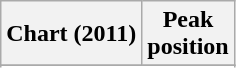<table class="wikitable sortable plainrowheaders" style="text-align:center">
<tr>
<th scope="col">Chart (2011)</th>
<th scope="col">Peak<br>position</th>
</tr>
<tr>
</tr>
<tr>
</tr>
<tr>
</tr>
<tr>
</tr>
</table>
